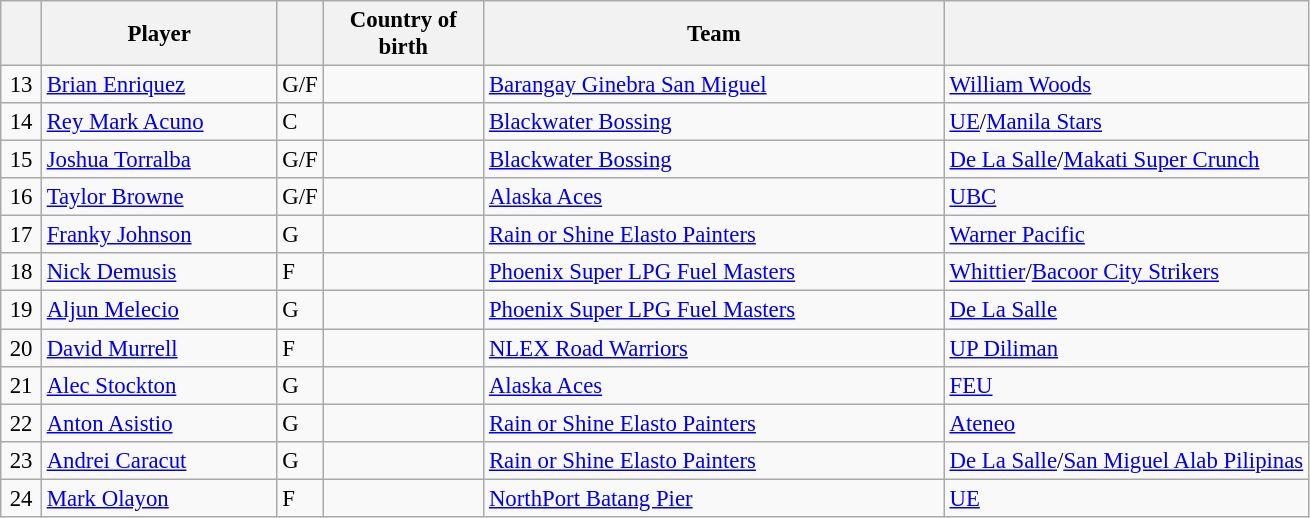<table class="wikitable plainrowheaders" style="text-align:left; font-size:95%;">
<tr>
<th scope="col" style="width:20px;"></th>
<th scope="col" style="width:150px;">Player</th>
<th scope="col" style="width:20px;"></th>
<th scope="col" style="width:100px;">Country of birth</th>
<th scope="col" style="width:300px;">Team</th>
<th scope="col"></th>
</tr>
<tr>
<td align=center>13</td>
<td><a href='#'>Brian Enriquez</a></td>
<td>G/F</td>
<td></td>
<td><a href='#'>Barangay Ginebra San Miguel</a> </td>
<td><a href='#'>William Woods</a></td>
</tr>
<tr>
<td align=center>14</td>
<td><a href='#'>Rey Mark Acuno</a></td>
<td>C</td>
<td></td>
<td><a href='#'>Blackwater Bossing</a> </td>
<td><a href='#'>UE</a>/<a href='#'>Manila Stars</a> </td>
</tr>
<tr>
<td align=center>15</td>
<td><a href='#'>Joshua Torralba</a></td>
<td>G/F</td>
<td></td>
<td><a href='#'>Blackwater Bossing</a></td>
<td><a href='#'>De La Salle</a>/<a href='#'>Makati Super Crunch</a> </td>
</tr>
<tr>
<td align=center>16</td>
<td><a href='#'>Taylor Browne</a></td>
<td>G/F</td>
<td></td>
<td><a href='#'>Alaska Aces</a> </td>
<td><a href='#'>UBC</a></td>
</tr>
<tr>
<td align=center>17</td>
<td><a href='#'>Franky Johnson</a></td>
<td>G</td>
<td></td>
<td><a href='#'>Rain or Shine Elasto Painters</a></td>
<td><a href='#'>Warner Pacific</a></td>
</tr>
<tr>
<td align=center>18</td>
<td><a href='#'>Nick Demusis</a></td>
<td>F</td>
<td></td>
<td><a href='#'>Phoenix Super LPG Fuel Masters</a> </td>
<td><a href='#'>Whittier</a>/<a href='#'>Bacoor City Strikers</a> </td>
</tr>
<tr>
<td align=center>19</td>
<td><a href='#'>Aljun Melecio</a></td>
<td>G</td>
<td></td>
<td><a href='#'>Phoenix Super LPG Fuel Masters</a> </td>
<td><a href='#'>De La Salle</a></td>
</tr>
<tr>
<td align=center>20</td>
<td><a href='#'>David Murrell</a></td>
<td>F</td>
<td></td>
<td><a href='#'>NLEX Road Warriors</a> </td>
<td><a href='#'>UP Diliman</a></td>
</tr>
<tr>
<td align=center>21</td>
<td><a href='#'>Alec Stockton</a></td>
<td>G</td>
<td></td>
<td><a href='#'>Alaska Aces</a> </td>
<td><a href='#'>FEU</a></td>
</tr>
<tr>
<td align=center>22</td>
<td><a href='#'>Anton Asistio</a></td>
<td>G</td>
<td></td>
<td><a href='#'>Rain or Shine Elasto Painters</a> </td>
<td><a href='#'>Ateneo</a></td>
</tr>
<tr>
<td align=center>23</td>
<td><a href='#'>Andrei Caracut</a></td>
<td>G</td>
<td></td>
<td><a href='#'>Rain or Shine Elasto Painters</a> </td>
<td><a href='#'>De La Salle</a>/<a href='#'>San Miguel Alab Pilipinas</a> </td>
</tr>
<tr>
<td align=center>24</td>
<td><a href='#'>Mark Olayon</a></td>
<td>F</td>
<td></td>
<td><a href='#'>NorthPort Batang Pier</a> </td>
<td><a href='#'>UE</a></td>
</tr>
</table>
